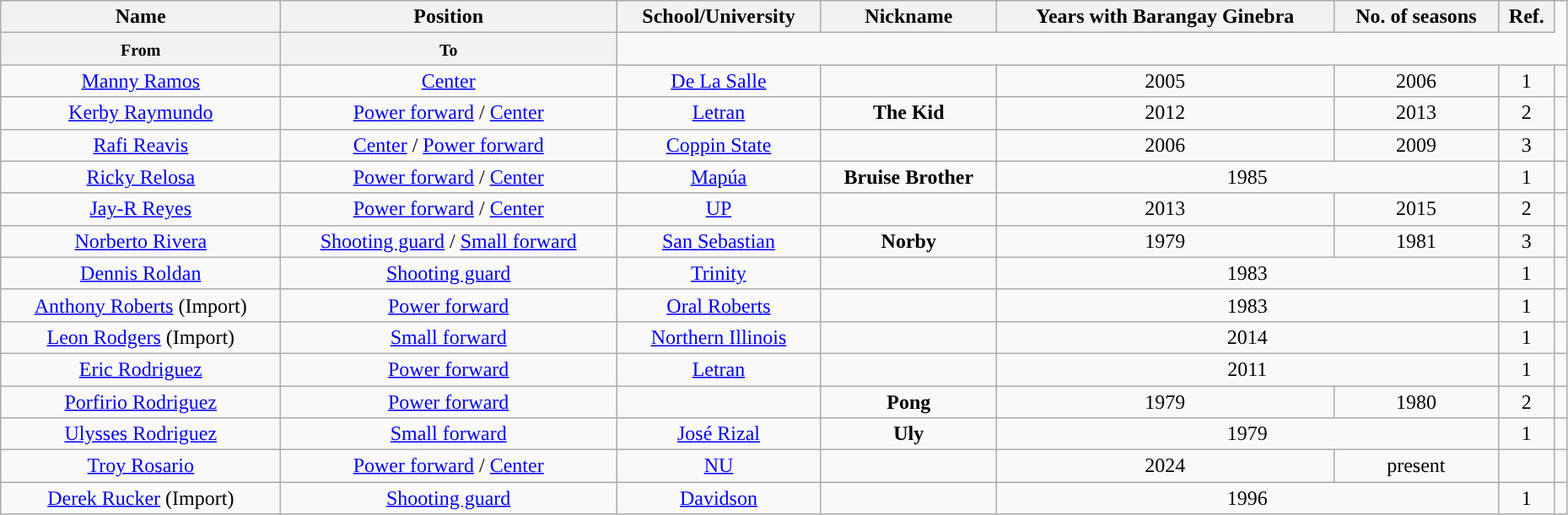<table class="wikitable sortable" style="text-align:center" width="98%">
<tr>
<th>Name</th>
<th>Position</th>
<th>School/University</th>
<th>Nickname</th>
<th>Years with Barangay Ginebra</th>
<th>No. of seasons</th>
<th>Ref.</th>
</tr>
<tr>
<th><small>From</small></th>
<th><small>To</small></th>
</tr>
<tr>
<td><a href='#'>Manny Ramos</a></td>
<td><a href='#'>Center</a></td>
<td><a href='#'>De La Salle</a></td>
<td></td>
<td>2005</td>
<td>2006</td>
<td>1</td>
<td></td>
</tr>
<tr>
<td><a href='#'>Kerby Raymundo</a></td>
<td><a href='#'>Power forward</a> / <a href='#'>Center</a></td>
<td><a href='#'>Letran</a></td>
<td><strong>The Kid</strong></td>
<td>2012</td>
<td>2013</td>
<td>2</td>
<td></td>
</tr>
<tr>
<td><a href='#'>Rafi Reavis</a></td>
<td><a href='#'>Center</a> / <a href='#'>Power forward</a></td>
<td><a href='#'>Coppin State</a></td>
<td></td>
<td>2006</td>
<td>2009</td>
<td>3</td>
<td></td>
</tr>
<tr>
<td><a href='#'>Ricky Relosa</a></td>
<td><a href='#'>Power forward</a> / <a href='#'>Center</a></td>
<td><a href='#'>Mapúa</a></td>
<td><strong>Bruise Brother</strong></td>
<td colspan="2">1985</td>
<td>1</td>
<td></td>
</tr>
<tr>
<td><a href='#'>Jay-R Reyes</a></td>
<td><a href='#'>Power forward</a> / <a href='#'>Center</a></td>
<td><a href='#'>UP</a></td>
<td></td>
<td>2013</td>
<td>2015</td>
<td>2</td>
<td></td>
</tr>
<tr>
<td><a href='#'>Norberto Rivera</a></td>
<td><a href='#'>Shooting guard</a> / <a href='#'>Small forward</a></td>
<td><a href='#'>San Sebastian</a></td>
<td><strong>Norby</strong></td>
<td>1979</td>
<td>1981</td>
<td>3</td>
<td></td>
</tr>
<tr>
<td><a href='#'>Dennis Roldan</a></td>
<td><a href='#'>Shooting guard</a></td>
<td><a href='#'>Trinity</a></td>
<td></td>
<td colspan="2">1983</td>
<td>1</td>
<td></td>
</tr>
<tr>
<td><a href='#'>Anthony Roberts</a> (Import)</td>
<td><a href='#'>Power forward</a></td>
<td><a href='#'>Oral Roberts</a></td>
<td></td>
<td colspan="2">1983</td>
<td>1</td>
<td></td>
</tr>
<tr>
<td><a href='#'>Leon Rodgers</a> (Import)</td>
<td><a href='#'>Small forward</a></td>
<td><a href='#'>Northern Illinois</a></td>
<td></td>
<td colspan="2">2014</td>
<td>1</td>
<td></td>
</tr>
<tr>
<td><a href='#'>Eric Rodriguez</a></td>
<td><a href='#'>Power forward</a></td>
<td><a href='#'>Letran</a></td>
<td></td>
<td colspan="2">2011</td>
<td>1</td>
<td></td>
</tr>
<tr>
<td><a href='#'>Porfirio Rodriguez</a></td>
<td><a href='#'>Power forward</a></td>
<td></td>
<td><strong>Pong</strong></td>
<td>1979</td>
<td>1980</td>
<td>2</td>
<td></td>
</tr>
<tr>
<td><a href='#'>Ulysses Rodriguez</a></td>
<td><a href='#'>Small forward</a></td>
<td><a href='#'>José Rizal</a></td>
<td><strong>Uly</strong></td>
<td colspan="2">1979</td>
<td>1</td>
<td></td>
</tr>
<tr>
<td><a href='#'>Troy Rosario</a></td>
<td><a href='#'>Power forward</a> / <a href='#'>Center</a></td>
<td><a href='#'>NU</a></td>
<td></td>
<td>2024</td>
<td>present</td>
<td></td>
</tr>
<tr>
<td><a href='#'>Derek Rucker</a> (Import)</td>
<td><a href='#'>Shooting guard</a></td>
<td><a href='#'>Davidson</a></td>
<td></td>
<td colspan="2">1996</td>
<td>1</td>
<td></td>
</tr>
</table>
